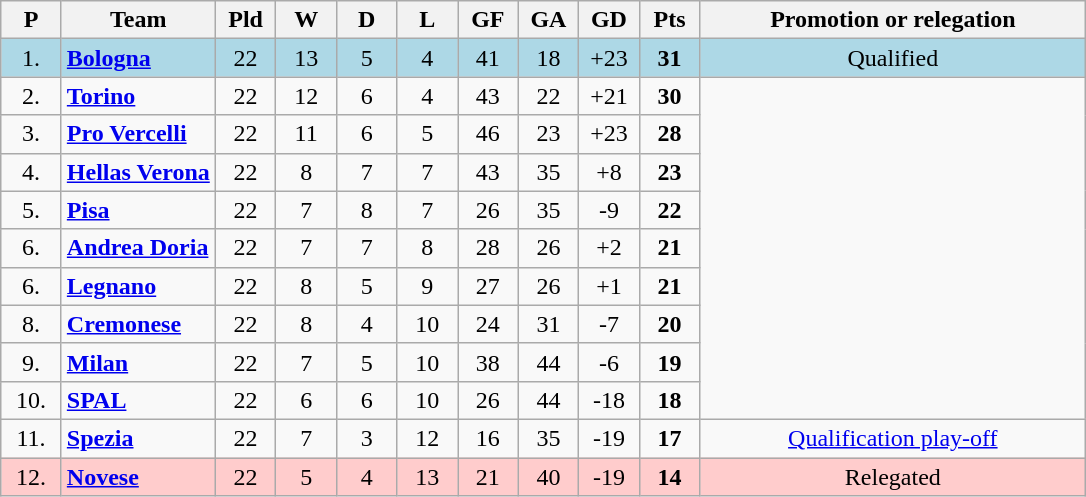<table class="wikitable sortable" style="text-align: center;">
<tr>
<th width=33>P<br></th>
<th>Team<br></th>
<th width=33>Pld<br></th>
<th width=33>W<br></th>
<th width=33>D<br></th>
<th width=33>L<br></th>
<th width=33>GF<br></th>
<th width=33>GA<br></th>
<th width=33>GD<br></th>
<th width=33>Pts<br></th>
<th class="unsortable" width=250>Promotion or relegation<br></th>
</tr>
<tr style="background: lightblue;">
<td>1.</td>
<td align="left"><strong><a href='#'>Bologna</a></strong></td>
<td>22</td>
<td>13</td>
<td>5</td>
<td>4</td>
<td>41</td>
<td>18</td>
<td>+23</td>
<td><strong>31</strong></td>
<td>Qualified</td>
</tr>
<tr>
<td>2.</td>
<td align="left"><strong><a href='#'>Torino</a></strong></td>
<td>22</td>
<td>12</td>
<td>6</td>
<td>4</td>
<td>43</td>
<td>22</td>
<td>+21</td>
<td><strong>30</strong></td>
</tr>
<tr>
<td>3.</td>
<td align="left"><strong><a href='#'>Pro Vercelli</a></strong></td>
<td>22</td>
<td>11</td>
<td>6</td>
<td>5</td>
<td>46</td>
<td>23</td>
<td>+23</td>
<td><strong>28</strong></td>
</tr>
<tr>
<td>4.</td>
<td align="left"><strong><a href='#'>Hellas Verona</a></strong></td>
<td>22</td>
<td>8</td>
<td>7</td>
<td>7</td>
<td>43</td>
<td>35</td>
<td>+8</td>
<td><strong>23</strong></td>
</tr>
<tr>
<td>5.</td>
<td align="left"><strong><a href='#'>Pisa</a></strong></td>
<td>22</td>
<td>7</td>
<td>8</td>
<td>7</td>
<td>26</td>
<td>35</td>
<td>-9</td>
<td><strong>22</strong></td>
</tr>
<tr>
<td>6.</td>
<td align="left"><strong><a href='#'>Andrea Doria</a></strong></td>
<td>22</td>
<td>7</td>
<td>7</td>
<td>8</td>
<td>28</td>
<td>26</td>
<td>+2</td>
<td><strong>21</strong></td>
</tr>
<tr>
<td>6.</td>
<td align="left"><strong><a href='#'>Legnano</a></strong></td>
<td>22</td>
<td>8</td>
<td>5</td>
<td>9</td>
<td>27</td>
<td>26</td>
<td>+1</td>
<td><strong>21</strong></td>
</tr>
<tr>
<td>8.</td>
<td align="left"><strong><a href='#'>Cremonese</a></strong></td>
<td>22</td>
<td>8</td>
<td>4</td>
<td>10</td>
<td>24</td>
<td>31</td>
<td>-7</td>
<td><strong>20</strong></td>
</tr>
<tr>
<td>9.</td>
<td align="left"><strong><a href='#'>Milan</a></strong></td>
<td>22</td>
<td>7</td>
<td>5</td>
<td>10</td>
<td>38</td>
<td>44</td>
<td>-6</td>
<td><strong>19</strong></td>
</tr>
<tr>
<td>10.</td>
<td align="left"><strong><a href='#'>SPAL</a></strong></td>
<td>22</td>
<td>6</td>
<td>6</td>
<td>10</td>
<td>26</td>
<td>44</td>
<td>-18</td>
<td><strong>18</strong></td>
</tr>
<tr>
<td>11.</td>
<td align="left"><strong><a href='#'>Spezia</a></strong></td>
<td>22</td>
<td>7</td>
<td>3</td>
<td>12</td>
<td>16</td>
<td>35</td>
<td>-19</td>
<td><strong>17</strong></td>
<td><a href='#'>Qualification play-off</a></td>
</tr>
<tr style="background:#FFCCCC">
<td>12.</td>
<td align="left"><strong><a href='#'>Novese</a></strong></td>
<td>22</td>
<td>5</td>
<td>4</td>
<td>13</td>
<td>21</td>
<td>40</td>
<td>-19</td>
<td><strong>14</strong></td>
<td>Relegated</td>
</tr>
</table>
